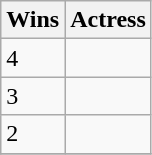<table class="wikitable">
<tr>
<th scope="col">Wins</th>
<th scope="col">Actress</th>
</tr>
<tr>
<td>4</td>
<td></td>
</tr>
<tr>
<td>3</td>
<td></td>
</tr>
<tr>
<td>2</td>
<td></td>
</tr>
<tr>
</tr>
</table>
